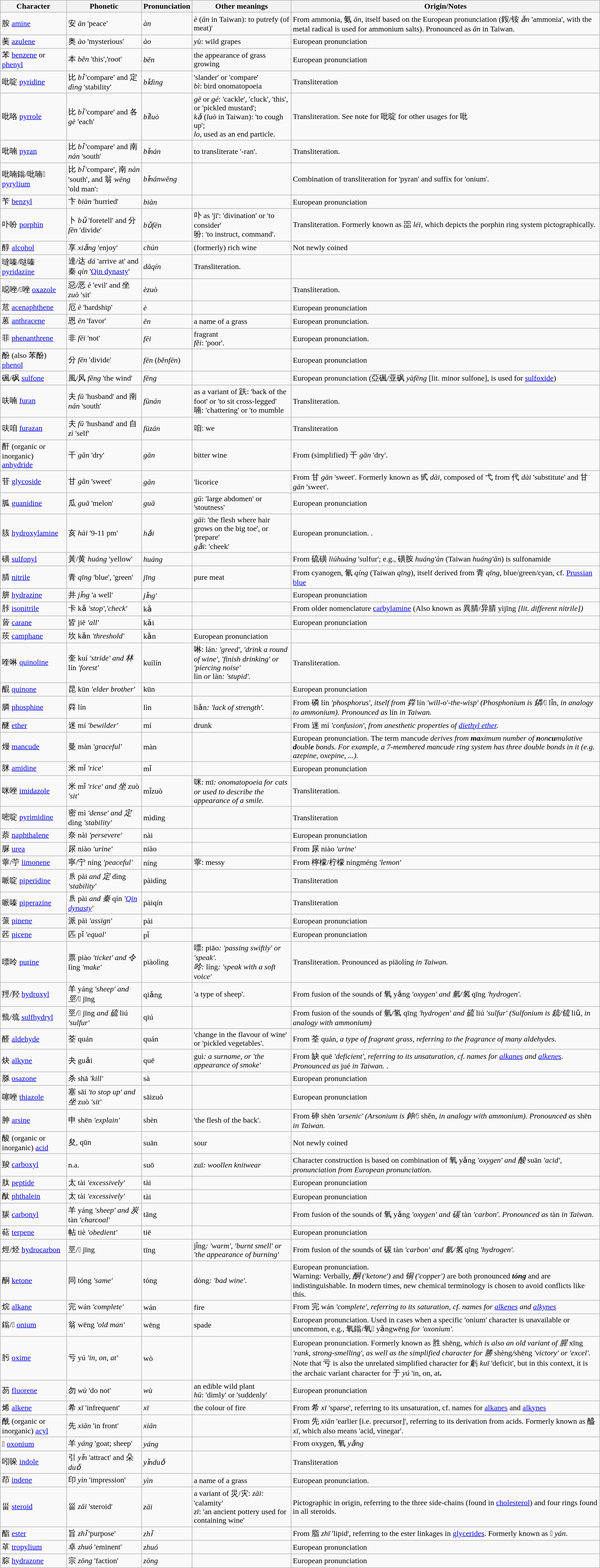<table class="wikitable">
<tr bgcolor="#EFEFEF">
<th>Character</th>
<th>Phonetic</th>
<th>Pronunciation</th>
<th>Other meanings</th>
<th>Origin/Notes</th>
</tr>
<tr>
<td>胺 <a href='#'>amine</a></td>
<td>安 <em>ān</em> 'peace'</td>
<td><em>àn</em></td>
<td><em>è</em> (<em>ān</em> in Taiwan): to putrefy (of meat)'</td>
<td>From ammonia, 氨 <em>ān</em>, itself based on the European pronunciation (銨/铵 <em>ǎn</em> 'ammonia', with the metal radical is used for ammonium salts). Pronounced as <em>ān</em> in Taiwan.</td>
</tr>
<tr>
<td>薁 <a href='#'>azulene</a></td>
<td>奥 <em>ào</em> 'mysterious'</td>
<td><em>ào</em></td>
<td><em>yù</em>: wild grapes</td>
<td>European pronunciation</td>
</tr>
<tr>
<td>苯 <a href='#'>benzene</a> or <a href='#'>phenyl</a></td>
<td>本 <em>běn</em> 'this','root'</td>
<td><em>běn</em></td>
<td>the appearance of grass growing</td>
<td>European pronunciation</td>
</tr>
<tr>
<td>吡啶 <a href='#'>pyridine</a></td>
<td>比 <em>bǐ</em> 'compare' and 定 <em>dìng</em> 'stability'</td>
<td><em>bǐdìng</em></td>
<td>'slander' or 'compare'<br><em>bì</em>: bird onomatopoeia</td>
<td>Transliteration</td>
</tr>
<tr>
<td>吡咯 <a href='#'>pyrrole</a></td>
<td>比 <em>bǐ</em> 'compare' and 各 <em>gè</em> 'each'</td>
<td><em>bǐluò</em></td>
<td><em>gē</em> or <em>gé</em>: 'cackle', 'cluck', 'this', or 'pickled mustard';<br><em>kǎ</em> (<em>luò</em> in Taiwan): 'to cough up';<br><em>lo</em>, used as an end particle.</td>
<td>Transliteration. See note for 吡啶 for other usages for 吡</td>
</tr>
<tr>
<td>吡喃 <a href='#'>pyran</a></td>
<td>比 <em>bǐ</em> 'compare' and 南 <em>nán</em> 'south'</td>
<td><em>bǐnán</em></td>
<td>to transliterate '-ran'.</td>
<td>Transliteration.</td>
</tr>
<tr>
<td>吡喃鎓/吡喃𬭩 <a href='#'>pyrylium</a></td>
<td>比 <em>bǐ</em> 'compare', 南 <em>nán</em> 'south', and 翁 <em>wēng</em> 'old man':</td>
<td><em>bǐnánwēng</em></td>
<td></td>
<td>Combination of transliteration for 'pyran' and suffix for 'onium'.</td>
</tr>
<tr>
<td>苄 <a href='#'>benzyl</a></td>
<td>卞 <em>biàn</em> 'hurried'</td>
<td><em>biàn</em></td>
<td></td>
<td>European pronunciation</td>
</tr>
<tr>
<td>卟吩 <a href='#'>porphin</a></td>
<td>卜 <em>bǔ</em> 'foretell' and 分 <em>fēn</em> 'divide'</td>
<td><em>bǔfēn</em></td>
<td>卟 as 'jī': 'divination' or 'to consider'<br> 吩: 'to instruct, command'.</td>
<td>Transliteration. Formerly known as 㗊 <em>léi</em>, which depicts the porphin ring system pictographically.</td>
</tr>
<tr>
<td>醇 <a href='#'>alcohol</a></td>
<td>享 <em>xiǎng</em> 'enjoy'</td>
<td><em>chún</em></td>
<td>(formerly) rich wine</td>
<td>Not newly coined</td>
</tr>
<tr>
<td>噠嗪/哒嗪 <a href='#'>pyridazine</a></td>
<td>達/达 <em>dá</em> 'arrive at' and 秦 <em>qín</em> '<a href='#'>Qin dynasty</a>'</td>
<td><em>dāqín</em></td>
<td>Transliteration.</td>
</tr>
<tr>
<td>噁唑/𫫇唑 <a href='#'>oxazole</a></td>
<td>惡/恶 <em>è</em> 'evil' and 坐 <em>zuò</em> 'sit'</td>
<td><em>èzuò</em></td>
<td></td>
<td>Transliteration.</td>
</tr>
<tr>
<td>苊 <a href='#'>acenaphthene</a></td>
<td>厄 <em>è</em> 'hardship'</td>
<td><em>è</em></td>
<td></td>
<td>European pronunciation</td>
</tr>
<tr>
<td>蒽 <a href='#'>anthracene</a></td>
<td>恩 <em>ēn</em> 'favor'</td>
<td><em>ēn</em></td>
<td>a name of a grass</td>
<td>European pronunciation.</td>
</tr>
<tr>
<td>菲 <a href='#'>phenanthrene</a></td>
<td>非 <em>fēi</em> 'not'</td>
<td><em>fēi</em></td>
<td>fragrant<br><em>fěi</em>: 'poor'.</td>
<td>European pronunciation.</td>
</tr>
<tr>
<td>酚 (also 苯酚) <a href='#'>phenol</a></td>
<td>分 <em>fēn</em> 'divide'</td>
<td><em>fēn</em> (<em>běnfēn</em>)</td>
<td></td>
<td>European pronunciation</td>
</tr>
<tr>
<td>碸/砜 <a href='#'>sulfone</a></td>
<td>風/风 <em>fēng</em> 'the wind'</td>
<td><em>fēng</em></td>
<td></td>
<td>European pronunciation (亞碸/亚砜 <em>yàfēng</em> [lit. minor sulfone], is used for <a href='#'>sulfoxide</a>)</td>
</tr>
<tr>
<td>呋喃 <a href='#'>furan</a></td>
<td>夫 <em>fū</em> 'husband' and 南 <em>nán</em> 'south'</td>
<td><em>fūnán</em></td>
<td>as a variant of 趺: 'back of the foot' or 'to sit cross-legged'<br> 喃: 'chattering' or 'to mumble</td>
<td>Transliteration.</td>
</tr>
<tr>
<td>呋咱 <a href='#'>furazan</a></td>
<td>夫 <em>fū</em> 'husband' and 自 <em>zì</em> 'self'</td>
<td><em>fūzán</em></td>
<td>咱: we</td>
<td>Transliteration</td>
</tr>
<tr>
<td>酐 (organic or inorganic) <a href='#'>anhydride</a></td>
<td>干 <em>gān</em> 'dry'</td>
<td><em>gān</em></td>
<td>bitter wine</td>
<td>From (simplified) 干 <em>gān</em> 'dry'.</td>
</tr>
<tr>
<td>苷 <a href='#'>glycoside</a></td>
<td>甘 <em>gān</em> 'sweet'</td>
<td><em>gān</em></td>
<td>'licorice</td>
<td>From 甘 <em>gān</em> 'sweet'. Formerly known as 甙 <em>dài</em>, composed of 弋 from 代 <em>dài</em> 'substitute' and 甘 <em>gān</em> 'sweet'.</td>
</tr>
<tr>
<td>胍 <a href='#'>guanidine</a></td>
<td>瓜 <em>guā</em> 'melon'</td>
<td><em>guā</em></td>
<td><em>gū</em>: 'large abdomen' or 'stoutness'</td>
<td>European pronunciation</td>
</tr>
<tr>
<td>胲 <a href='#'>hydroxylamine</a></td>
<td>亥 <em>hài</em> '9-11 pm'</td>
<td><em>hǎi</em></td>
<td><em>gāi</em>: 'the flesh where hair grows on the big toe', or 'prepare'<br><em>gǎi</em>: 'cheek'</td>
<td>European pronunciation. .</td>
</tr>
<tr>
<td>磺 <a href='#'>sulfonyl</a></td>
<td>黃/黄 <em>huáng</em> 'yellow'</td>
<td><em>huáng</em></td>
<td></td>
<td>From 硫磺 <em>liúhuáng</em> 'sulfur'; e.g., 磺胺 <em>huáng'àn</em> (Taiwan <em>huáng'ān</em>) is sulfonamide</td>
</tr>
<tr>
<td>腈 <a href='#'>nitrile</a></td>
<td>青 <em>qīng</em> 'blue', 'green'</td>
<td><em>jīng</em></td>
<td>pure meat</td>
<td>From cyanogen, 氰 <em>qíng</em> (Taiwan <em>qīng</em>), itself derived from 青 <em>qīng</em>, blue/green/cyan, cf. <a href='#'>Prussian blue</a></td>
</tr>
<tr>
<td>肼 <a href='#'>hydrazine</a></td>
<td>井 <em>jǐng</em> 'a well'</td>
<td><em>jǐng'</td>
<td></td>
<td>European pronunciation</td>
</tr>
<tr>
<td>胩 <a href='#'>isonitrile</a></td>
<td>卡 </em>kǎ<em> 'stop','check'</td>
<td></em>kǎ<em></td>
<td></td>
<td>From older nomenclature <a href='#'>carbylamine</a> (Also known as 異腈/异腈 </em>yìjīng<em> [lit. different nitrile])</td>
</tr>
<tr>
<td>蒈 <a href='#'>carane</a></td>
<td>皆 </em>jiē<em> 'all'</td>
<td></em>kǎi<em></td>
<td></td>
<td>European pronunciation</td>
</tr>
<tr>
<td>莰 <a href='#'>camphane</a></td>
<td>坎 </em>kǎn<em> 'threshold'</td>
<td></em>kǎn<em></td>
<td>European pronunciation</td>
</tr>
<tr>
<td>喹啉 <a href='#'>quinoline</a></td>
<td>奎 </em>kuí<em> 'stride' and 林 </em>lín<em> 'forest'</td>
<td></em>kuílín<em></td>
<td>啉: </em>lán<em>: 'greed', 'drink a round of wine', 'finish drinking' or 'piercing noise'<br> </em>lìn<em> or </em>làn<em>: 'stupid'.</td>
<td>Transliteration.</td>
</tr>
<tr>
<td>醌 <a href='#'>quinone</a></td>
<td>昆 </em>kūn<em> 'elder brother'</td>
<td></em>kūn<em></td>
<td></td>
<td>European pronunciation</td>
</tr>
<tr>
<td>膦 <a href='#'>phosphine</a></td>
<td>粦 </em>lín<em></td>
<td></em>lìn<em></td>
<td></em>liǎn<em>: 'lack of strength'.</td>
<td>From 磷 </em>lín<em> 'phosphorus', itself from 粦 </em>lín<em> 'will-o'-the-wisp' (Phosphonium is 鏻/𬭸 </em>lǐn<em>, in analogy to ammonium). Pronounced as </em>lín<em> in Taiwan.</td>
</tr>
<tr>
<td>醚 <a href='#'>ether</a></td>
<td>迷 </em>mí<em> 'bewilder'</td>
<td></em>mí<em></td>
<td>drunk</td>
<td>From 迷 </em>mí<em> 'confusion', from anesthetic properties of <a href='#'>diethyl ether</a>.</td>
</tr>
<tr>
<td>熳 <a href='#'>mancude</a></td>
<td>曼 </em>màn<em> 'graceful'</td>
<td></em>màn<em></td>
<td></td>
<td>European pronunciation. The term </em>mancude<em> derives from <strong>ma</strong>ximum number of <strong>n</strong>on<strong>cu</strong>mulative <strong>d</strong>oubl<strong>e</strong> bonds. For example, a 7-membered mancude ring system has three double bonds in it (e.g. azepine, oxepine, ...).</td>
</tr>
<tr>
<td>脒 <a href='#'>amidine</a></td>
<td>米 </em>mǐ<em> 'rice'</td>
<td></em>mǐ<em></td>
<td></td>
<td>European pronunciation</td>
</tr>
<tr>
<td>咪唑 <a href='#'>imidazole</a></td>
<td>米 </em>mǐ<em> 'rice' and 坐 </em>zuò<em> 'sit'</td>
<td></em>mǐzuò<em></td>
<td>咪: </em>mī<em>: onomatopoeia for cats or used to describe the appearance of a smile.</td>
<td>Transliteration.</td>
</tr>
<tr>
<td>嘧啶 <a href='#'>pyrimidine</a></td>
<td>密 </em>mì<em> 'dense' and 定 </em>dìng<em> 'stability'</td>
<td></em>mìdìng<em></td>
<td></td>
<td>Transliteration</td>
</tr>
<tr>
<td>萘 <a href='#'>naphthalene</a></td>
<td>奈 </em>nài<em> 'persevere'</td>
<td></em>nài<em></td>
<td></td>
<td>European pronunciation</td>
</tr>
<tr>
<td>脲 <a href='#'>urea</a></td>
<td>尿 </em>niào<em> 'urine'</td>
<td></em>niào<em></td>
<td></td>
<td>From 尿 </em>niào<em> 'urine'</td>
</tr>
<tr>
<td>薴/苧 <a href='#'>limonene</a></td>
<td>寧/宁 </em>níng<em> 'peaceful'</td>
<td></em>níng<em></td>
<td>薴: messy</td>
<td>From 檸檬/柠檬 </em>níngméng<em> 'lemon'</td>
</tr>
<tr>
<td>哌啶 <a href='#'>piperidine</a></td>
<td>𠂢 </em>pài<em> and 定 </em>dìng<em> 'stability'</td>
<td></em>pàidìng<em></td>
<td></td>
<td>Transliteration</td>
</tr>
<tr>
<td>哌嗪 <a href='#'>piperazine</a></td>
<td>𠂢 </em>pài<em> and 秦 </em>qín<em> '<a href='#'>Qin dynasty</a>'</td>
<td></em>pàiqín<em></td>
<td></td>
<td>Transliteration</td>
</tr>
<tr>
<td>蒎 <a href='#'>pinene</a></td>
<td>派 </em>pài<em> 'assign'</td>
<td></em>pài<em></td>
<td></td>
<td>European pronunciation</td>
</tr>
<tr>
<td>苉 <a href='#'>picene</a></td>
<td>匹 </em>pǐ<em> 'equal'</td>
<td></em>pǐ<em></td>
<td></td>
<td>European pronunciation</td>
</tr>
<tr>
<td>嘌呤 <a href='#'>purine</a></td>
<td>票 </em>piào<em> 'ticket' and 令 </em>lìng<em> 'make'</td>
<td></em>piàolìng<em></td>
<td>嘌: </em>piāo<em>: 'passing swiftly' or 'speak'.<br> 呤: </em>líng<em>: 'speak with a soft voice'</td>
<td>Transliteration. Pronounced as </em>piāolíng<em> in Taiwan.</td>
</tr>
<tr>
<td>羥/羟 <a href='#'>hydroxyl</a></td>
<td>羊 </em>yáng<em> 'sheep' and 巠/𢀖 </em>jīng<em></td>
<td></em>qiǎng<em></td>
<td>'a type of sheep'.</td>
<td>From fusion of the sounds of 氧 </em>yǎng<em> 'oxygen' and 氫/氢 </em>qīng<em> 'hydrogen'.</td>
</tr>
<tr>
<td>巰/巯 <a href='#'>sulfhydryl</a></td>
<td>巠/𢀖 </em>jīng<em> and 硫 </em>liú<em> 'sulfur'</td>
<td></em>qiú<em></td>
<td></td>
<td>From fusion of the sounds of 氫/氢 </em>qīng<em> 'hydrogen' and 硫 </em>liú<em> 'sulfur' (Sulfonium is 鋶/锍 </em>liǔ<em>, in analogy with ammonium)</td>
</tr>
<tr>
<td>醛 <a href='#'>aldehyde</a></td>
<td>荃 </em>quán<em></td>
<td></em>quán<em></td>
<td>'change in the flavour of wine' or 'pickled vegetables'.</td>
<td>From 荃 </em>quán<em>, a type of fragrant grass, referring to the fragrance of many aldehydes.</td>
</tr>
<tr>
<td>炔 <a href='#'>alkyne</a></td>
<td>夬 </em>guǎi<em></td>
<td></em>quē<em></td>
<td></em>guì<em>: a surname, or 'the appearance of smoke'</td>
<td>From 缺 </em>quē<em> 'deficient', referring to its unsaturation, cf. names for <a href='#'>alkanes</a> and <a href='#'>alkenes</a>. Pronounced as </em>jué<em> in Taiwan. .</td>
</tr>
<tr>
<td>脎 <a href='#'>osazone</a></td>
<td>杀 </em>shā<em> 'kill'</td>
<td></em>sà<em></td>
<td></td>
<td>European pronunciation</td>
</tr>
<tr>
<td>噻唑 <a href='#'>thiazole</a></td>
<td>塞 </em>sāi<em> 'to stop up' and 坐 </em>zuò<em> 'sit'</td>
<td></em>sāizuò<em></td>
<td></td>
<td>European pronunciation</td>
</tr>
<tr>
<td>胂 <a href='#'>arsine</a></td>
<td>申 </em>shēn<em> 'explain'</td>
<td></em>shèn<em></td>
<td>'the flesh of the back'.</td>
<td>From 砷 </em>shēn<em> 'arsenic' (Arsonium is 鉮/𬬹 </em>shěn<em>, in analogy with ammonium). Pronounced as </em>shēn<em> in Taiwan.</td>
</tr>
<tr>
<td>酸 (organic or inorganic) <a href='#'>acid</a></td>
<td>夋, </em>qūn<em></td>
<td></em>suān<em></td>
<td>sour</td>
<td>Not newly coined</td>
</tr>
<tr>
<td>羧 <a href='#'>carboxyl</a></td>
<td>n.a.</td>
<td></em>suō<em></td>
<td></em>zuī<em>: woollen knitwear</td>
<td>Character construction is based on combination of 氧 </em>yǎng<em> 'oxygen' and 酸 </em>suān<em> 'acid', pronunciation from European pronunciation.</td>
</tr>
<tr>
<td>肽 <a href='#'>peptide</a></td>
<td>太 </em>tài<em> 'excessively'</td>
<td></em>tài<em></td>
<td></td>
<td>European pronunciation</td>
</tr>
<tr>
<td>酞 <a href='#'>phthalein</a></td>
<td>太 </em>tài<em> 'excessively'</td>
<td></em>tài<em></td>
<td></td>
<td>European pronunciation</td>
</tr>
<tr>
<td>羰 <a href='#'>carbonyl</a></td>
<td>羊 </em>yáng<em> 'sheep' and 炭 </em>tàn<em> 'charcoal'</td>
<td></em>tāng<em></td>
<td></td>
<td>From fusion of the sounds of 氧 </em>yǎng<em> 'oxygen' and 碳 </em>tàn<em> 'carbon'. Pronounced as </em>tàn<em> in Taiwan.</td>
</tr>
<tr>
<td>萜 <a href='#'>terpene</a></td>
<td>帖 </em>tiè<em> 'obedient'</td>
<td></em>tiē<em></td>
<td></td>
<td>European pronunciation</td>
</tr>
<tr>
<td>烴/烃 <a href='#'>hydrocarbon</a></td>
<td>巠/𢀖 </em>jīng<em></td>
<td></em>tīng<em></td>
<td></em>jǐng<em>: 'warm', 'burnt smell' or 'the appearance of burning'</td>
<td>From fusion of the sounds of 碳 </em>tàn<em> 'carbon' and 氫/氢 </em>qīng<em> 'hydrogen'.</td>
</tr>
<tr>
<td>酮 <a href='#'>ketone</a></td>
<td>同 </em>tóng<em> 'same'</td>
<td></em>tóng<em></td>
<td></em>dòng<em>: 'bad wine'.</td>
<td>European pronunciation.<br></em>Warning: Verbally,<em> 酮 ('ketone') </em>and<em> 铜 ('copper') </em>are both pronounced<em> <strong>tóng</strong> </em>and are indistinguishable. In modern times, new chemical terminology is chosen to avoid conflicts like this.<em></td>
</tr>
<tr>
<td>烷 <a href='#'>alkane</a></td>
<td>完 </em>wán<em> 'complete'</td>
<td></em>wán<em></td>
<td>fire</td>
<td>From 完 </em>wán<em> 'complete', referring to its saturation, cf. names for <a href='#'>alkenes</a> and <a href='#'>alkynes</a></td>
</tr>
<tr>
<td>鎓/𬭩 <a href='#'>onium</a></td>
<td>翁 </em>wēng<em> 'old man'</td>
<td></em>wēng<em></td>
<td>spade</td>
<td>European pronunciation. Used in cases when a specific 'onium' character is unavailable or uncommon, e.g., 氧鎓/氧𬭩 </em>yǎngwēng<em> for 'oxonium'.</td>
</tr>
<tr>
<td>肟 <a href='#'>oxime</a></td>
<td>亏 </em>yú<em> 'in, on, at'</td>
<td></em>wò<em></td>
<td></td>
<td>European pronunciation. Formerly known as 胜 </em>shēng<em>, which is also an old variant of 腥 </em>xīng<em> 'rank, strong-smelling', as well as the simplified character for 勝 </em>shèng<em>/</em>shēng<em> 'victory' or 'excel'. </em>Note that 亏 is also the unrelated simplified character for 虧 <em>kuī</em> 'deficit', but in this context, it is the archaic variant character for 于 <em>yú</em> 'in, on, at<strong>.</td>
</tr>
<tr>
<td>芴 <a href='#'>fluorene</a></td>
<td>勿 <em>wù</em> 'do not'</td>
<td><em>wù</em></td>
<td>an edible wild plant<br><em>hū</em>: 'dimly' or 'suddenly'</td>
<td>European pronunciation</td>
</tr>
<tr>
<td>烯 <a href='#'>alkene</a></td>
<td>希 <em>xī</em> 'infrequent'</td>
<td><em>xī</em></td>
<td>the colour of fire</td>
<td>From 希 <em>xī</em> 'sparse', referring to its unsaturation, cf. names for <a href='#'>alkanes</a> and <a href='#'>alkynes</a></td>
</tr>
<tr>
<td>酰 (organic or inorganic) <a href='#'>acyl</a></td>
<td>先 <em>xiān</em> 'in front'</td>
<td><em>xiān</em></td>
<td></td>
<td>From 先 <em>xiān</em> 'earlier [i.e. precursor]', referring to its derivation from acids. Formerly known as 醯 <em>xī</em>, which also means 'acid, vinegar'.</td>
</tr>
<tr>
<td>𨦡 <a href='#'>oxonium</a></td>
<td>羊 <em>yáng</em> 'goat; sheep'</td>
<td><em>yáng</em></td>
<td></td>
<td>From oxygen, 氧 <em>yǎng</em></td>
</tr>
<tr>
<td>吲哚 <a href='#'>indole</a></td>
<td>引 <em>yǐn</em> 'attract' and 朵 <em>duǒ</em></td>
<td><em>yǐnduǒ</em></td>
<td></td>
<td>Transliteration</td>
</tr>
<tr>
<td>茚 <a href='#'>indene</a></td>
<td>印 <em>yìn</em> 'impression'</td>
<td><em>yìn</em></td>
<td>a name of a grass</td>
<td>European pronunciation.</td>
</tr>
<tr>
<td>甾 <a href='#'>steroid</a></td>
<td>甾 <em>zāi</em> 'steroid'</td>
<td><em>zāi</em></td>
<td>a variant of 災/灾: <em>zāi</em>: 'calamity'<br><em>zī</em>: 'an ancient pottery used for containing wine'</td>
<td>Pictographic in origin, referring to the three side-chains (found in <a href='#'>cholesterol</a>) and four rings found in all steroids.</td>
</tr>
<tr>
<td>酯 <a href='#'>ester</a></td>
<td>旨 <em>zhǐ</em> 'purpose'</td>
<td><em>zhǐ</em></td>
<td></td>
<td>From 脂 <em>zhī</em> 'lipid', referring to the ester linkages in <a href='#'>glycerides</a>. Formerly known as 𨤎 <em>yán</em>.</td>
</tr>
<tr>
<td>䓬 <a href='#'>tropylium</a></td>
<td>卓 <em>zhuó</em> 'eminent'</td>
<td><em>zhuó</em></td>
<td></td>
<td>European pronunciation</td>
</tr>
<tr>
<td>腙 <a href='#'>hydrazone</a></td>
<td>宗 <em>zōng</em> 'faction'</td>
<td><em>zōng</em></td>
<td></td>
<td>European pronunciation</td>
</tr>
</table>
